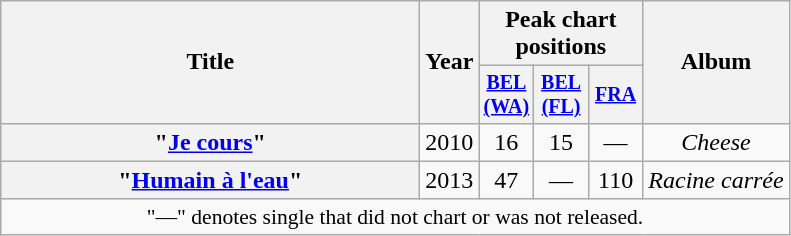<table class="wikitable plainrowheaders" style="text-align:center;">
<tr>
<th scope="col" rowspan="2" style="width:17em;">Title</th>
<th scope="col" rowspan="2">Year</th>
<th scope="col" colspan="3">Peak chart positions</th>
<th scope="col" rowspan="2">Album</th>
</tr>
<tr style="font-size:smaller;">
<th width="30"><a href='#'>BEL<br>(WA)</a> <br></th>
<th width="30"><a href='#'>BEL (FL)</a><br></th>
<th width="30"><a href='#'>FRA</a> <br></th>
</tr>
<tr>
<th scope="row">"<a href='#'>Je cours</a>"</th>
<td>2010</td>
<td>16</td>
<td>15</td>
<td>—</td>
<td><em>Cheese</em></td>
</tr>
<tr>
<th scope="row">"<a href='#'>Humain à l'eau</a>"</th>
<td>2013</td>
<td>47</td>
<td>—</td>
<td>110</td>
<td><em>Racine carrée</em></td>
</tr>
<tr>
<td colspan="6" style="font-size:90%">"—" denotes single that did not chart or was not released.</td>
</tr>
</table>
